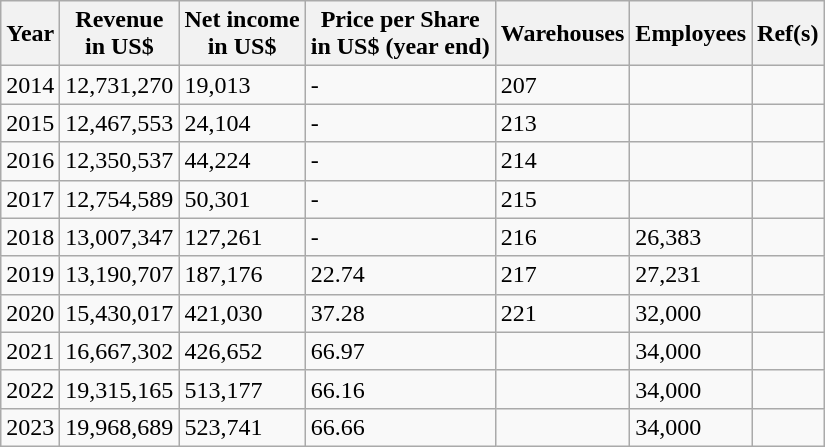<table class="wikitable">
<tr>
<th>Year</th>
<th>Revenue<br>in  US$</th>
<th>Net income<br>in  US$</th>
<th>Price per Share<br>in US$ (year end)</th>
<th>Warehouses</th>
<th>Employees</th>
<th>Ref(s)</th>
</tr>
<tr>
<td>2014</td>
<td>12,731,270</td>
<td>19,013</td>
<td>-</td>
<td>207</td>
<td></td>
<td></td>
</tr>
<tr>
<td>2015</td>
<td>12,467,553</td>
<td>24,104</td>
<td>-</td>
<td>213</td>
<td></td>
<td></td>
</tr>
<tr>
<td>2016</td>
<td>12,350,537</td>
<td>44,224</td>
<td>-</td>
<td>214</td>
<td></td>
<td></td>
</tr>
<tr>
<td>2017</td>
<td>12,754,589</td>
<td>50,301</td>
<td>-</td>
<td>215</td>
<td></td>
<td></td>
</tr>
<tr>
<td>2018</td>
<td>13,007,347</td>
<td>127,261</td>
<td>-</td>
<td>216</td>
<td>26,383</td>
<td></td>
</tr>
<tr>
<td>2019</td>
<td>13,190,707</td>
<td>187,176</td>
<td>22.74</td>
<td>217</td>
<td>27,231</td>
<td></td>
</tr>
<tr>
<td>2020</td>
<td>15,430,017</td>
<td>421,030</td>
<td>37.28</td>
<td>221</td>
<td>32,000</td>
<td></td>
</tr>
<tr>
<td>2021</td>
<td>16,667,302</td>
<td>426,652</td>
<td>66.97</td>
<td></td>
<td>34,000</td>
<td></td>
</tr>
<tr>
<td>2022</td>
<td>19,315,165</td>
<td>513,177</td>
<td>66.16</td>
<td></td>
<td>34,000</td>
<td></td>
</tr>
<tr>
<td>2023</td>
<td>19,968,689</td>
<td>523,741</td>
<td>66.66</td>
<td></td>
<td>34,000</td>
<td></td>
</tr>
</table>
